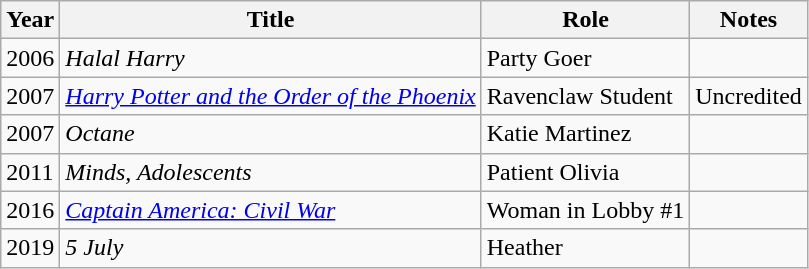<table class="wikitable sortable">
<tr>
<th>Year</th>
<th>Title</th>
<th>Role</th>
<th>Notes</th>
</tr>
<tr>
<td>2006</td>
<td><em>Halal Harry</em></td>
<td>Party Goer</td>
<td></td>
</tr>
<tr>
<td>2007</td>
<td><a href='#'><em>Harry Potter and the Order of the Phoenix</em></a></td>
<td>Ravenclaw Student</td>
<td>Uncredited</td>
</tr>
<tr>
<td>2007</td>
<td><em>Octane</em></td>
<td>Katie Martinez</td>
<td></td>
</tr>
<tr>
<td>2011</td>
<td><em>Minds, Adolescents</em></td>
<td>Patient Olivia</td>
<td></td>
</tr>
<tr>
<td>2016</td>
<td><em><a href='#'>Captain America: Civil War</a></em></td>
<td>Woman in Lobby #1</td>
<td></td>
</tr>
<tr>
<td>2019</td>
<td><em>5 July</em></td>
<td>Heather</td>
<td></td>
</tr>
</table>
